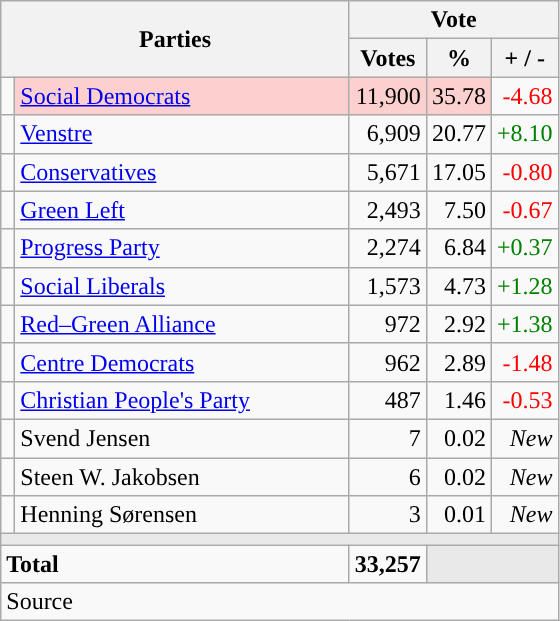<table class="wikitable" style="text-align:right;">
<tr>
<th style="text-align:centre;" rowspan="2" colspan="2" width="225">Parties</th>
<th colspan="3">Vote</th>
</tr>
<tr>
<th width="15">Votes</th>
<th width="15">%</th>
<th width="15">+ / -</th>
</tr>
<tr>
<td width="2" style="color:inherit;background:"></td>
<td bgcolor=#fbd0ce  align="left"><a href='#'>Social Democrats</a></td>
<td bgcolor=#fbd0ce>11,900</td>
<td bgcolor=#fbd0ce>35.78</td>
<td style=color:red;>-4.68</td>
</tr>
<tr>
<td width="2" style="color:inherit;background:"></td>
<td align="left"><a href='#'>Venstre</a></td>
<td>6,909</td>
<td>20.77</td>
<td style=color:green;>+8.10</td>
</tr>
<tr>
<td width="2" style="color:inherit;background:"></td>
<td align="left"><a href='#'>Conservatives</a></td>
<td>5,671</td>
<td>17.05</td>
<td style=color:red;>-0.80</td>
</tr>
<tr>
<td width="2" style="color:inherit;background:"></td>
<td align="left"><a href='#'>Green Left</a></td>
<td>2,493</td>
<td>7.50</td>
<td style=color:red;>-0.67</td>
</tr>
<tr>
<td width="2" style="color:inherit;background:"></td>
<td align="left"><a href='#'>Progress Party</a></td>
<td>2,274</td>
<td>6.84</td>
<td style=color:green;>+0.37</td>
</tr>
<tr>
<td width="2" style="color:inherit;background:"></td>
<td align="left"><a href='#'>Social Liberals</a></td>
<td>1,573</td>
<td>4.73</td>
<td style=color:green;>+1.28</td>
</tr>
<tr>
<td width="2" style="color:inherit;background:"></td>
<td align="left"><a href='#'>Red–Green Alliance</a></td>
<td>972</td>
<td>2.92</td>
<td style=color:green;>+1.38</td>
</tr>
<tr>
<td width="2" style="color:inherit;background:"></td>
<td align="left"><a href='#'>Centre Democrats</a></td>
<td>962</td>
<td>2.89</td>
<td style=color:red;>-1.48</td>
</tr>
<tr>
<td width="2" style="color:inherit;background:"></td>
<td align="left"><a href='#'>Christian People's Party</a></td>
<td>487</td>
<td>1.46</td>
<td style=color:red;>-0.53</td>
</tr>
<tr>
<td width="2" style="color:inherit;background:"></td>
<td align="left">Svend Jensen</td>
<td>7</td>
<td>0.02</td>
<td><em>New</em></td>
</tr>
<tr>
<td width="2" style="color:inherit;background:"></td>
<td align="left">Steen W. Jakobsen</td>
<td>6</td>
<td>0.02</td>
<td><em>New</em></td>
</tr>
<tr>
<td width="2" style="color:inherit;background:"></td>
<td align="left">Henning Sørensen</td>
<td>3</td>
<td>0.01</td>
<td><em>New</em></td>
</tr>
<tr>
<td colspan="7" bgcolor="#E9E9E9"></td>
</tr>
<tr>
<td align="left" colspan="2"><strong>Total</strong></td>
<td><strong>33,257</strong></td>
<td bgcolor="#E9E9E9" colspan="2"></td>
</tr>
<tr>
<td align="left" colspan="6">Source</td>
</tr>
</table>
